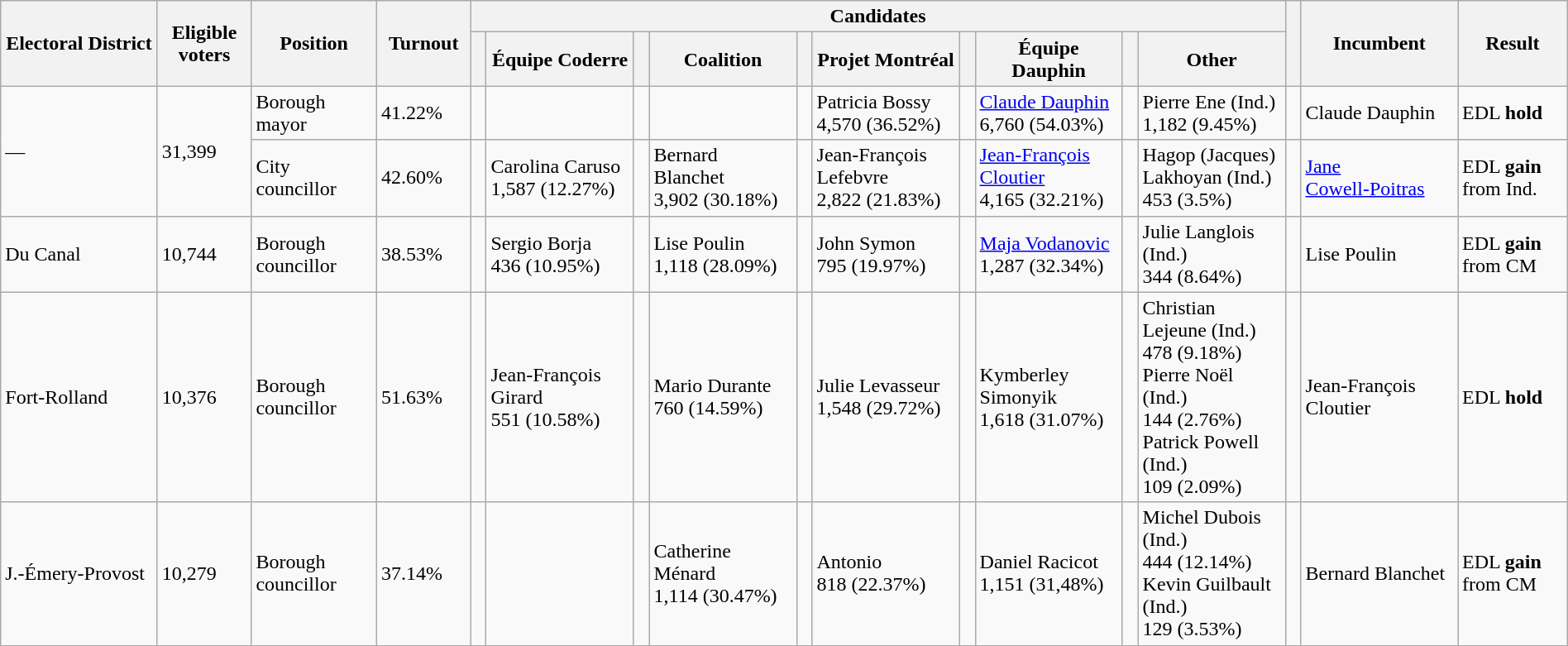<table class="wikitable" width="100%">
<tr>
<th width=10% rowspan=2>Electoral District</th>
<th width=6% rowspan=2>Eligible voters</th>
<th width=8% rowspan=2>Position</th>
<th width=6% rowspan=2>Turnout</th>
<th colspan=10>Candidates</th>
<th width=1% rowspan=2> </th>
<th width=10% rowspan=2>Incumbent</th>
<th width=9% rowspan=2>Result</th>
</tr>
<tr>
<th width=1% > </th>
<th width=9.4% >Équipe Coderre</th>
<th width=1% > </th>
<th width=9.4% >Coalition</th>
<th width=1% > </th>
<th width=9.4% ><span>Projet Montréal</span></th>
<th width=1% > </th>
<th width=9.4% ><span>Équipe Dauphin</span></th>
<th width=1% > </th>
<th width=9.4% >Other</th>
</tr>
<tr>
<td rowspan=2>—</td>
<td rowspan=2>31,399</td>
<td>Borough mayor</td>
<td>41.22%</td>
<td></td>
<td></td>
<td></td>
<td></td>
<td></td>
<td>Patricia Bossy<br>4,570 (36.52%)</td>
<td> </td>
<td><a href='#'>Claude Dauphin</a><br>6,760 (54.03%)</td>
<td></td>
<td>Pierre Ene (Ind.)<br>1,182 (9.45%)</td>
<td> </td>
<td>Claude Dauphin</td>
<td>EDL <strong>hold</strong></td>
</tr>
<tr>
<td>City councillor</td>
<td>42.60%</td>
<td></td>
<td>Carolina Caruso<br>1,587 (12.27%)</td>
<td></td>
<td>Bernard Blanchet<br>3,902 (30.18%)</td>
<td></td>
<td>Jean-François Lefebvre<br>2,822  (21.83%)</td>
<td> </td>
<td><a href='#'>Jean-François Cloutier</a><br>4,165 (32.21%)</td>
<td></td>
<td>Hagop (Jacques) Lakhoyan (Ind.)<br>453 (3.5%)</td>
<td> </td>
<td><a href='#'>Jane<br>Cowell-Poitras</a></td>
<td>EDL <strong>gain</strong> from Ind.</td>
</tr>
<tr>
<td>Du Canal</td>
<td>10,744</td>
<td>Borough councillor</td>
<td>38.53%</td>
<td></td>
<td>Sergio Borja<br>436 (10.95%)</td>
<td></td>
<td>Lise Poulin<br>1,118 (28.09%)</td>
<td></td>
<td>John Symon<br>795 (19.97%)</td>
<td> </td>
<td><a href='#'>Maja Vodanovic</a><br>1,287 (32.34%)</td>
<td></td>
<td>Julie Langlois (Ind.)<br>344 (8.64%)</td>
<td> </td>
<td>Lise Poulin</td>
<td>EDL <strong>gain</strong> from CM</td>
</tr>
<tr>
<td>Fort-Rolland</td>
<td>10,376</td>
<td>Borough councillor</td>
<td>51.63%</td>
<td></td>
<td>Jean-François Girard<br>551 (10.58%)</td>
<td></td>
<td>Mario Durante<br>760 (14.59%)</td>
<td></td>
<td>Julie Levasseur<br>1,548 (29.72%)</td>
<td> </td>
<td>Kymberley Simonyik<br>1,618 (31.07%)</td>
<td></td>
<td>Christian Lejeune (Ind.)<br>478 (9.18%)<br>Pierre Noël (Ind.)<br>144 (2.76%)<br>Patrick Powell (Ind.)<br>109 (2.09%)</td>
<td> </td>
<td>Jean-François Cloutier</td>
<td>EDL <strong>hold</strong></td>
</tr>
<tr>
<td>J.-Émery-Provost</td>
<td>10,279</td>
<td>Borough councillor</td>
<td>37.14%</td>
<td></td>
<td></td>
<td></td>
<td>Catherine Ménard<br>1,114 (30.47%)</td>
<td></td>
<td>Antonio <br>818 (22.37%)</td>
<td> </td>
<td>Daniel Racicot<br>1,151 (31,48%)</td>
<td></td>
<td>Michel Dubois (Ind.)<br>444 (12.14%)<br>Kevin Guilbault (Ind.)<br>129 (3.53%)</td>
<td> </td>
<td>Bernard Blanchet</td>
<td>EDL <strong>gain</strong> from CM</td>
</tr>
</table>
